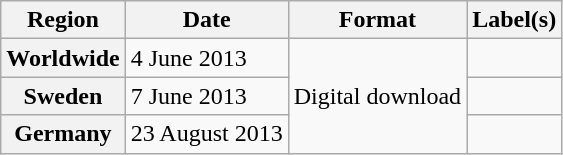<table class="wikitable plainrowheaders">
<tr>
<th scope="col">Region</th>
<th scope="col">Date</th>
<th scope="col">Format</th>
<th scope="col">Label(s)</th>
</tr>
<tr>
<th scope="row">Worldwide</th>
<td>4 June 2013</td>
<td rowspan="3">Digital download</td>
<td></td>
</tr>
<tr>
<th scope="row">Sweden</th>
<td>7 June 2013</td>
<td></td>
</tr>
<tr>
<th scope="row">Germany</th>
<td>23 August 2013</td>
<td></td>
</tr>
</table>
